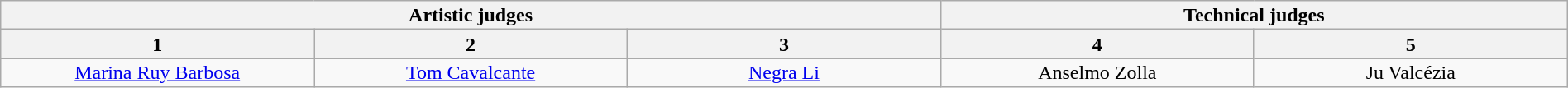<table class="wikitable" style="font-size:100%; line-height:16px; text-align:center" width="100%">
<tr>
<th colspan=3>Artistic judges</th>
<th colspan=2>Technical judges</th>
</tr>
<tr>
<th width="20.0%">1</th>
<th width="20.0%">2</th>
<th width="20.0%">3</th>
<th width="20.0%">4</th>
<th width="20.0%">5</th>
</tr>
<tr>
<td><a href='#'>Marina Ruy Barbosa</a></td>
<td><a href='#'>Tom Cavalcante</a></td>
<td><a href='#'>Negra Li</a></td>
<td>Anselmo Zolla</td>
<td>Ju Valcézia</td>
</tr>
</table>
